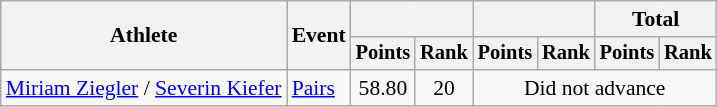<table class="wikitable" style="font-size:90%">
<tr>
<th rowspan="2">Athlete</th>
<th rowspan="2">Event</th>
<th colspan="2"></th>
<th colspan="2"></th>
<th colspan="2">Total</th>
</tr>
<tr style="font-size:95%">
<th>Points</th>
<th>Rank</th>
<th>Points</th>
<th>Rank</th>
<th>Points</th>
<th>Rank</th>
</tr>
<tr align=center>
<td align=left><a href='#'>Miriam Ziegler</a> / <a href='#'>Severin Kiefer</a></td>
<td align=left><a href='#'>Pairs</a></td>
<td>58.80</td>
<td>20</td>
<td colspan=4>Did not advance</td>
</tr>
</table>
